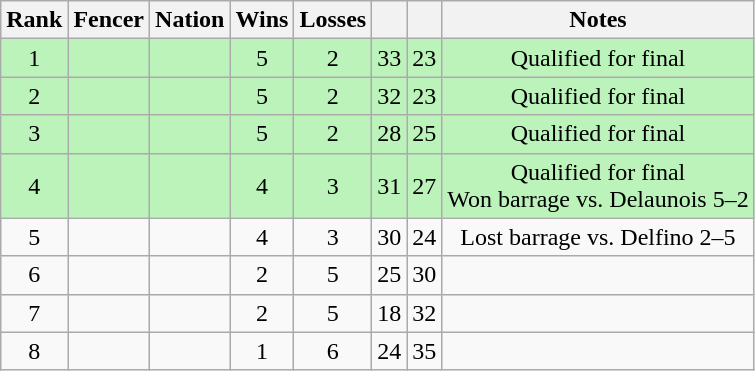<table class="wikitable sortable" style="text-align:center">
<tr>
<th>Rank</th>
<th>Fencer</th>
<th>Nation</th>
<th>Wins</th>
<th>Losses</th>
<th></th>
<th></th>
<th>Notes</th>
</tr>
<tr style="background:#bbf3bb;">
<td>1</td>
<td align=left></td>
<td align=left></td>
<td>5</td>
<td>2</td>
<td>33</td>
<td>23</td>
<td>Qualified for final</td>
</tr>
<tr style="background:#bbf3bb;">
<td>2</td>
<td align=left></td>
<td align=left></td>
<td>5</td>
<td>2</td>
<td>32</td>
<td>23</td>
<td>Qualified for final</td>
</tr>
<tr style="background:#bbf3bb;">
<td>3</td>
<td align=left></td>
<td align=left></td>
<td>5</td>
<td>2</td>
<td>28</td>
<td>25</td>
<td>Qualified for final</td>
</tr>
<tr style="background:#bbf3bb;">
<td>4</td>
<td align=left></td>
<td align=left></td>
<td>4</td>
<td>3</td>
<td>31</td>
<td>27</td>
<td>Qualified for final<br>Won barrage vs. Delaunois 5–2</td>
</tr>
<tr>
<td>5</td>
<td align=left></td>
<td align=left></td>
<td>4</td>
<td>3</td>
<td>30</td>
<td>24</td>
<td>Lost barrage vs. Delfino 2–5</td>
</tr>
<tr>
<td>6</td>
<td align=left></td>
<td align=left></td>
<td>2</td>
<td>5</td>
<td>25</td>
<td>30</td>
<td></td>
</tr>
<tr>
<td>7</td>
<td align=left></td>
<td align=left></td>
<td>2</td>
<td>5</td>
<td>18</td>
<td>32</td>
<td></td>
</tr>
<tr>
<td>8</td>
<td align=left></td>
<td align=left></td>
<td>1</td>
<td>6</td>
<td>24</td>
<td>35</td>
<td></td>
</tr>
</table>
